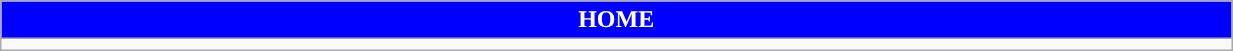<table class="wikitable collapsible collapsed" style="width:65%">
<tr>
<th colspan=6 ! style="color:#FFFFFF; background:#0000FF">HOME</th>
</tr>
<tr>
<td></td>
</tr>
</table>
